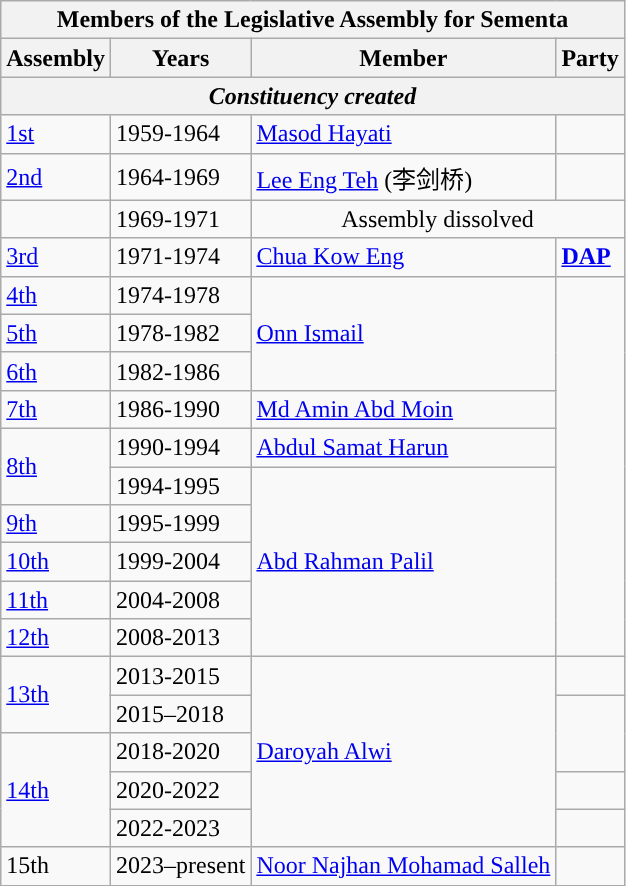<table class=wikitable>
<tr>
<th colspan=4>Members of the Legislative Assembly for Sementa</th>
</tr>
<tr>
<th>Assembly</th>
<th>Years</th>
<th>Member</th>
<th>Party</th>
</tr>
<tr>
<th colspan=4 align=center><em>Constituency created</em></th>
</tr>
<tr>
<td><a href='#'>1st</a></td>
<td>1959-1964</td>
<td><a href='#'>Masod Hayati</a></td>
<td></td>
</tr>
<tr>
<td><a href='#'>2nd</a></td>
<td>1964-1969</td>
<td><a href='#'>Lee Eng Teh</a> (李剑桥)</td>
<td></td>
</tr>
<tr>
<td></td>
<td>1969-1971</td>
<td colspan=2 align=center>Assembly dissolved</td>
</tr>
<tr>
<td><a href='#'>3rd</a></td>
<td>1971-1974</td>
<td><a href='#'>Chua Kow Eng</a></td>
<td><strong><a href='#'>DAP</a></strong></td>
</tr>
<tr>
<td><a href='#'>4th</a></td>
<td>1974-1978</td>
<td rowspan=3><a href='#'>Onn Ismail</a></td>
<td rowspan=10></td>
</tr>
<tr>
<td><a href='#'>5th</a></td>
<td>1978-1982</td>
</tr>
<tr>
<td><a href='#'>6th</a></td>
<td>1982-1986</td>
</tr>
<tr>
<td><a href='#'>7th</a></td>
<td>1986-1990</td>
<td><a href='#'>Md Amin Abd Moin</a></td>
</tr>
<tr>
<td rowspan=2><a href='#'>8th</a></td>
<td>1990-1994</td>
<td><a href='#'>Abdul Samat Harun</a></td>
</tr>
<tr>
<td>1994-1995</td>
<td rowspan=5><a href='#'>Abd Rahman Palil</a></td>
</tr>
<tr>
<td><a href='#'>9th</a></td>
<td>1995-1999</td>
</tr>
<tr>
<td><a href='#'>10th</a></td>
<td>1999-2004</td>
</tr>
<tr>
<td><a href='#'>11th</a></td>
<td>2004-2008</td>
</tr>
<tr>
<td><a href='#'>12th</a></td>
<td>2008-2013</td>
</tr>
<tr>
<td rowspan=2><a href='#'>13th</a></td>
<td>2013-2015</td>
<td rowspan=5><a href='#'>Daroyah Alwi</a></td>
<td></td>
</tr>
<tr>
<td>2015–2018</td>
<td rowspan=2></td>
</tr>
<tr>
<td rowspan=3><a href='#'>14th</a></td>
<td>2018-2020</td>
</tr>
<tr>
<td>2020-2022</td>
<td></td>
</tr>
<tr>
<td>2022-2023</td>
<td></td>
</tr>
<tr>
<td>15th</td>
<td>2023–present</td>
<td><a href='#'>Noor Najhan Mohamad Salleh</a></td>
<td></td>
</tr>
</table>
